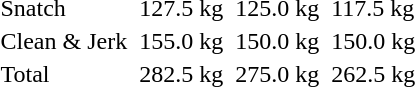<table>
<tr>
<td>Snatch</td>
<td></td>
<td>127.5 kg</td>
<td></td>
<td>125.0 kg</td>
<td></td>
<td>117.5 kg</td>
</tr>
<tr>
<td>Clean & Jerk</td>
<td></td>
<td>155.0 kg</td>
<td></td>
<td>150.0 kg</td>
<td></td>
<td>150.0 kg</td>
</tr>
<tr>
<td>Total</td>
<td></td>
<td>282.5 kg</td>
<td></td>
<td>275.0 kg</td>
<td></td>
<td>262.5 kg</td>
</tr>
</table>
